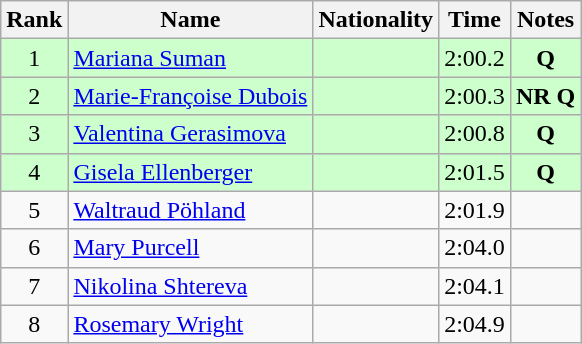<table class="wikitable sortable" style="text-align:center">
<tr>
<th>Rank</th>
<th>Name</th>
<th>Nationality</th>
<th>Time</th>
<th>Notes</th>
</tr>
<tr bgcolor=ccffcc>
<td>1</td>
<td align=left><a href='#'>Mariana Suman</a></td>
<td align=left></td>
<td>2:00.2</td>
<td><strong>Q</strong></td>
</tr>
<tr bgcolor=ccffcc>
<td>2</td>
<td align=left><a href='#'>Marie-Françoise Dubois</a></td>
<td align=left></td>
<td>2:00.3</td>
<td><strong>NR Q</strong></td>
</tr>
<tr bgcolor=ccffcc>
<td>3</td>
<td align=left><a href='#'>Valentina Gerasimova</a></td>
<td align=left></td>
<td>2:00.8</td>
<td><strong>Q</strong></td>
</tr>
<tr bgcolor=ccffcc>
<td>4</td>
<td align=left><a href='#'>Gisela Ellenberger</a></td>
<td align=left></td>
<td>2:01.5</td>
<td><strong>Q</strong></td>
</tr>
<tr>
<td>5</td>
<td align=left><a href='#'>Waltraud Pöhland</a></td>
<td align=left></td>
<td>2:01.9</td>
<td></td>
</tr>
<tr>
<td>6</td>
<td align=left><a href='#'>Mary Purcell</a></td>
<td align=left></td>
<td>2:04.0</td>
<td></td>
</tr>
<tr>
<td>7</td>
<td align=left><a href='#'>Nikolina Shtereva</a></td>
<td align=left></td>
<td>2:04.1</td>
<td></td>
</tr>
<tr>
<td>8</td>
<td align=left><a href='#'>Rosemary Wright</a></td>
<td align=left></td>
<td>2:04.9</td>
<td></td>
</tr>
</table>
